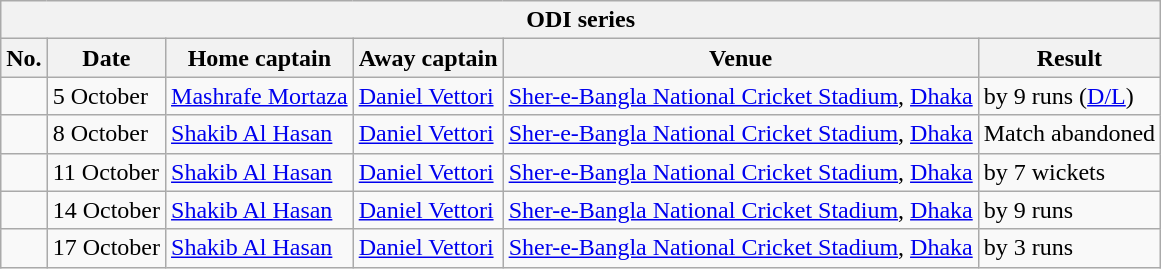<table class="wikitable">
<tr>
<th colspan="6">ODI series</th>
</tr>
<tr>
<th>No.</th>
<th>Date</th>
<th>Home captain</th>
<th>Away captain</th>
<th>Venue</th>
<th>Result</th>
</tr>
<tr>
<td></td>
<td>5 October</td>
<td><a href='#'>Mashrafe Mortaza</a></td>
<td><a href='#'>Daniel Vettori</a></td>
<td><a href='#'>Sher-e-Bangla National Cricket Stadium</a>, <a href='#'>Dhaka</a></td>
<td> by 9 runs (<a href='#'>D/L</a>)</td>
</tr>
<tr>
<td></td>
<td>8 October</td>
<td><a href='#'>Shakib Al Hasan</a></td>
<td><a href='#'>Daniel Vettori</a></td>
<td><a href='#'>Sher-e-Bangla National Cricket Stadium</a>, <a href='#'>Dhaka</a></td>
<td>Match abandoned</td>
</tr>
<tr>
<td></td>
<td>11 October</td>
<td><a href='#'>Shakib Al Hasan</a></td>
<td><a href='#'>Daniel Vettori</a></td>
<td><a href='#'>Sher-e-Bangla National Cricket Stadium</a>, <a href='#'>Dhaka</a></td>
<td> by 7 wickets</td>
</tr>
<tr>
<td></td>
<td>14 October</td>
<td><a href='#'>Shakib Al Hasan</a></td>
<td><a href='#'>Daniel Vettori</a></td>
<td><a href='#'>Sher-e-Bangla National Cricket Stadium</a>, <a href='#'>Dhaka</a></td>
<td> by 9 runs</td>
</tr>
<tr>
<td></td>
<td>17 October</td>
<td><a href='#'>Shakib Al Hasan</a></td>
<td><a href='#'>Daniel Vettori</a></td>
<td><a href='#'>Sher-e-Bangla National Cricket Stadium</a>, <a href='#'>Dhaka</a></td>
<td> by 3 runs</td>
</tr>
</table>
